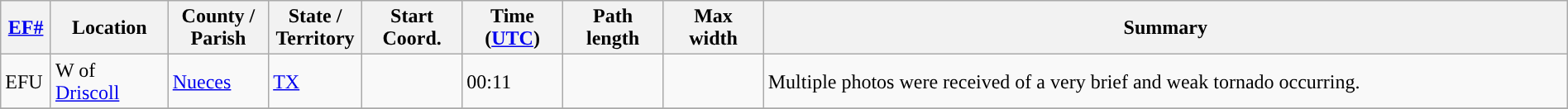<table class="wikitable sortable" style="width:100%;">
<tr>
<th scope="col"  style="width:3%; text-align:center;"><a href='#'>EF#</a></th>
<th scope="col"  style="width:7%; text-align:center;" class="unsortable">Location</th>
<th scope="col"  style="width:6%; text-align:center;" class="unsortable">County / Parish</th>
<th scope="col"  style="width:5%; text-align:center;">State / Territory</th>
<th scope="col"  style="width:6%; text-align:center;">Start Coord.</th>
<th scope="col"  style="width:6%; text-align:center;">Time (<a href='#'>UTC</a>)</th>
<th scope="col"  style="width:6%; text-align:center;">Path length</th>
<th scope="col"  style="width:6%; text-align:center;">Max width</th>
<th scope="col" class="unsortable" style="width:48%; text-align:center;">Summary</th>
</tr>
<tr>
<td>EFU</td>
<td>W of <a href='#'>Driscoll</a></td>
<td><a href='#'>Nueces</a></td>
<td><a href='#'>TX</a></td>
<td></td>
<td>00:11</td>
<td></td>
<td></td>
<td>Multiple photos were received of a very brief and weak tornado occurring.</td>
</tr>
<tr>
</tr>
</table>
